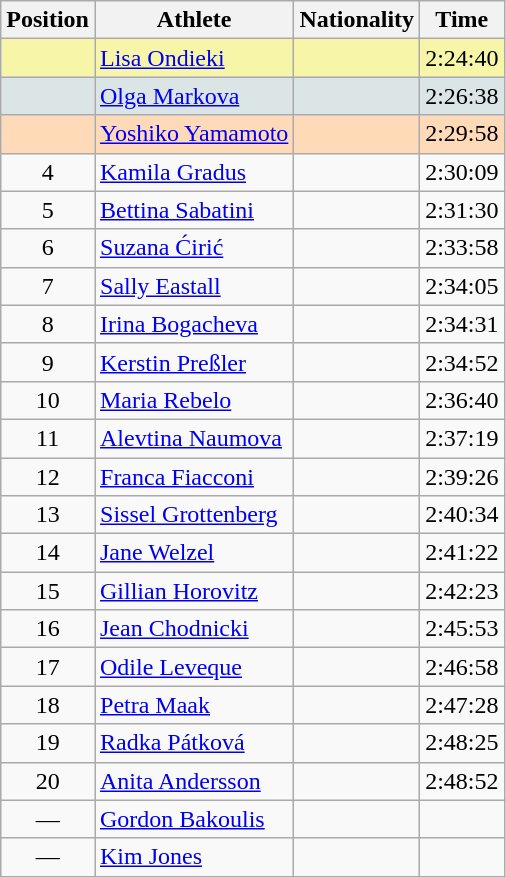<table class="wikitable sortable">
<tr>
<th>Position</th>
<th>Athlete</th>
<th>Nationality</th>
<th>Time</th>
</tr>
<tr bgcolor=#F7F6A8>
<td align=center></td>
<td><a href='#'>Lisa Ondieki</a></td>
<td></td>
<td>2:24:40</td>
</tr>
<tr bgcolor=#DCE5E5>
<td align=center></td>
<td><a href='#'>Olga Markova</a></td>
<td></td>
<td>2:26:38</td>
</tr>
<tr bgcolor=#FFDAB9>
<td align=center></td>
<td><a href='#'>Yoshiko Yamamoto</a></td>
<td></td>
<td>2:29:58</td>
</tr>
<tr>
<td align=center>4</td>
<td><a href='#'>Kamila Gradus</a></td>
<td></td>
<td>2:30:09</td>
</tr>
<tr>
<td align=center>5</td>
<td><a href='#'>Bettina Sabatini</a></td>
<td></td>
<td>2:31:30</td>
</tr>
<tr>
<td align=center>6</td>
<td><a href='#'>Suzana Ćirić</a></td>
<td></td>
<td>2:33:58</td>
</tr>
<tr>
<td align=center>7</td>
<td><a href='#'>Sally Eastall</a></td>
<td></td>
<td>2:34:05</td>
</tr>
<tr>
<td align=center>8</td>
<td><a href='#'>Irina Bogacheva</a></td>
<td></td>
<td>2:34:31</td>
</tr>
<tr>
<td align=center>9</td>
<td><a href='#'>Kerstin Preßler</a></td>
<td></td>
<td>2:34:52</td>
</tr>
<tr>
<td align=center>10</td>
<td><a href='#'>Maria Rebelo</a></td>
<td></td>
<td>2:36:40</td>
</tr>
<tr>
<td align=center>11</td>
<td><a href='#'>Alevtina Naumova</a></td>
<td></td>
<td>2:37:19</td>
</tr>
<tr>
<td align=center>12</td>
<td><a href='#'>Franca Fiacconi</a></td>
<td></td>
<td>2:39:26</td>
</tr>
<tr>
<td align=center>13</td>
<td><a href='#'>Sissel Grottenberg</a></td>
<td></td>
<td>2:40:34</td>
</tr>
<tr>
<td align=center>14</td>
<td><a href='#'>Jane Welzel</a></td>
<td></td>
<td>2:41:22</td>
</tr>
<tr>
<td align=center>15</td>
<td><a href='#'>Gillian Horovitz</a></td>
<td></td>
<td>2:42:23</td>
</tr>
<tr>
<td align=center>16</td>
<td><a href='#'>Jean Chodnicki</a></td>
<td></td>
<td>2:45:53</td>
</tr>
<tr>
<td align=center>17</td>
<td><a href='#'>Odile Leveque</a></td>
<td></td>
<td>2:46:58</td>
</tr>
<tr>
<td align=center>18</td>
<td><a href='#'>Petra Maak</a></td>
<td></td>
<td>2:47:28</td>
</tr>
<tr>
<td align=center>19</td>
<td><a href='#'>Radka Pátková</a></td>
<td></td>
<td>2:48:25</td>
</tr>
<tr>
<td align=center>20</td>
<td><a href='#'>Anita Andersson</a></td>
<td></td>
<td>2:48:52</td>
</tr>
<tr>
<td align=center>—</td>
<td><a href='#'>Gordon Bakoulis</a></td>
<td></td>
<td></td>
</tr>
<tr>
<td align=center>—</td>
<td><a href='#'>Kim Jones</a></td>
<td></td>
<td></td>
</tr>
</table>
